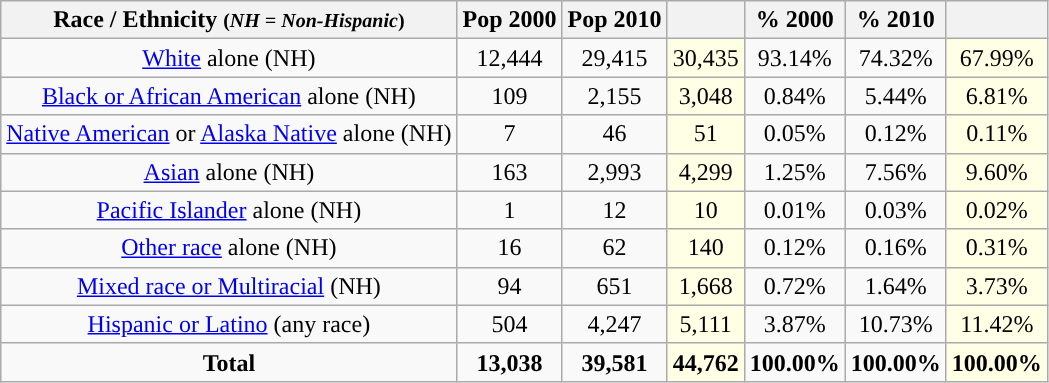<table class="wikitable" style="text-align:center;">
<tr>
<th>Race / Ethnicity <small>(<em>NH = Non-Hispanic</em>)</small></th>
<th>Pop 2000</th>
<th>Pop 2010</th>
<th></th>
<th>% 2000</th>
<th>% 2010</th>
<th></th>
</tr>
<tr>
<td><a href='#'>White</a> alone (NH)</td>
<td>12,444</td>
<td>29,415</td>
<td style='background: #ffffe6;'>30,435</td>
<td>93.14%</td>
<td>74.32%</td>
<td style='background: #ffffe6;'>67.99%</td>
</tr>
<tr>
<td><a href='#'>Black or African American</a> alone (NH)</td>
<td>109</td>
<td>2,155</td>
<td style='background: #ffffe6;'>3,048</td>
<td>0.84%</td>
<td>5.44%</td>
<td style='background: #ffffe6;'>6.81%</td>
</tr>
<tr>
<td><a href='#'>Native American</a> or <a href='#'>Alaska Native</a> alone (NH)</td>
<td>7</td>
<td>46</td>
<td style='background: #ffffe6;'>51</td>
<td>0.05%</td>
<td>0.12%</td>
<td style='background: #ffffe6;'>0.11%</td>
</tr>
<tr>
<td><a href='#'>Asian</a> alone (NH)</td>
<td>163</td>
<td>2,993</td>
<td style='background: #ffffe6;'>4,299</td>
<td>1.25%</td>
<td>7.56%</td>
<td style='background: #ffffe6;'>9.60%</td>
</tr>
<tr>
<td><a href='#'>Pacific Islander</a> alone (NH)</td>
<td>1</td>
<td>12</td>
<td style='background: #ffffe6;'>10</td>
<td>0.01%</td>
<td>0.03%</td>
<td style='background: #ffffe6;'>0.02%</td>
</tr>
<tr>
<td><a href='#'>Other race</a> alone (NH)</td>
<td>16</td>
<td>62</td>
<td style='background: #ffffe6;'>140</td>
<td>0.12%</td>
<td>0.16%</td>
<td style='background: #ffffe6;'>0.31%</td>
</tr>
<tr>
<td><a href='#'>Mixed race or Multiracial</a> (NH)</td>
<td>94</td>
<td>651</td>
<td style='background: #ffffe6;'>1,668</td>
<td>0.72%</td>
<td>1.64%</td>
<td style='background: #ffffe6;'>3.73%</td>
</tr>
<tr>
<td><a href='#'>Hispanic or Latino</a> (any race)</td>
<td>504</td>
<td>4,247</td>
<td style='background: #ffffe6;'>5,111</td>
<td>3.87%</td>
<td>10.73%</td>
<td style='background: #ffffe6;'>11.42%</td>
</tr>
<tr>
<td><strong>Total</strong></td>
<td><strong>13,038</strong></td>
<td><strong>39,581</strong></td>
<td style='background: #ffffe6;'><strong>44,762</strong></td>
<td><strong>100.00%</strong></td>
<td><strong>100.00%</strong></td>
<td style='background: #ffffe6;'><strong>100.00%</strong></td>
</tr>
</table>
